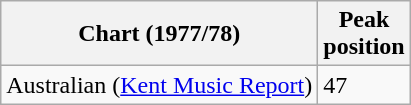<table class="wikitable sortable plainrowheaders">
<tr>
<th scope="col">Chart (1977/78)</th>
<th scope="col">Peak<br>position</th>
</tr>
<tr>
<td>Australian (<a href='#'>Kent Music Report</a>)</td>
<td>47</td>
</tr>
</table>
